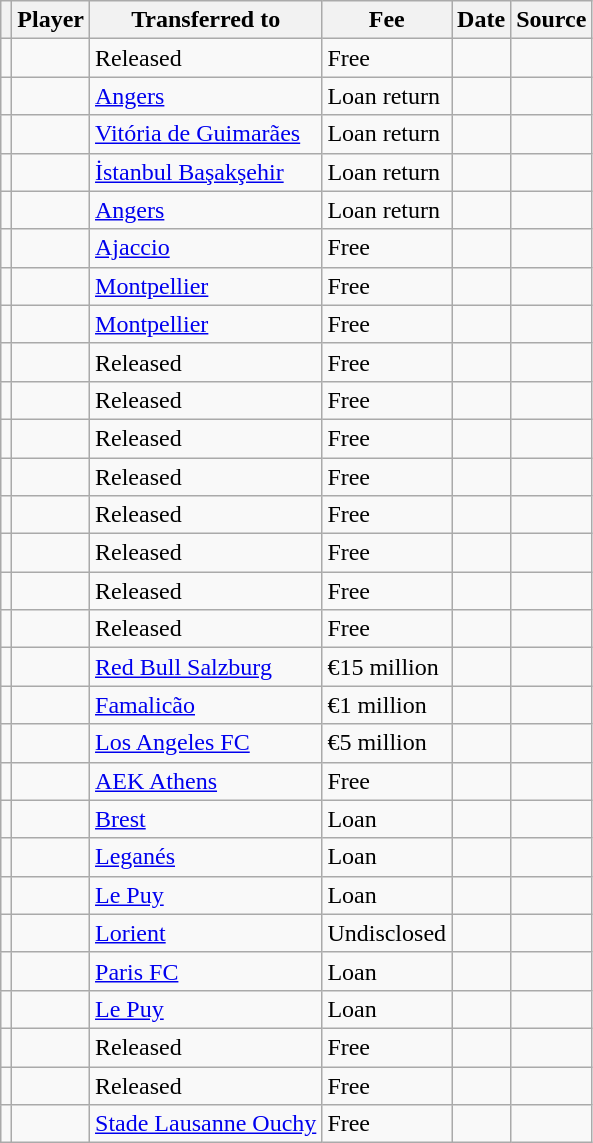<table class="wikitable plainrowheaders sortable">
<tr>
<th></th>
<th scope="col">Player</th>
<th>Transferred to</th>
<th style="width: 65px;">Fee</th>
<th scope="col">Date</th>
<th scope="col">Source</th>
</tr>
<tr>
<td align="center"></td>
<td></td>
<td>Released</td>
<td>Free</td>
<td></td>
<td></td>
</tr>
<tr>
<td align="center"></td>
<td></td>
<td> <a href='#'>Angers</a></td>
<td>Loan return</td>
<td></td>
<td></td>
</tr>
<tr>
<td align="center"></td>
<td></td>
<td> <a href='#'>Vitória de Guimarães</a></td>
<td>Loan return</td>
<td></td>
<td></td>
</tr>
<tr>
<td align="center"></td>
<td></td>
<td> <a href='#'>İstanbul Başakşehir</a></td>
<td>Loan return</td>
<td></td>
<td></td>
</tr>
<tr>
<td align="center"></td>
<td></td>
<td> <a href='#'>Angers</a></td>
<td>Loan return</td>
<td></td>
<td></td>
</tr>
<tr>
<td align="center"></td>
<td></td>
<td> <a href='#'>Ajaccio</a></td>
<td>Free</td>
<td></td>
<td></td>
</tr>
<tr>
<td align="center"></td>
<td></td>
<td> <a href='#'>Montpellier</a></td>
<td>Free</td>
<td></td>
<td></td>
</tr>
<tr>
<td align="center"></td>
<td></td>
<td> <a href='#'>Montpellier</a></td>
<td>Free</td>
<td></td>
<td></td>
</tr>
<tr>
<td align="center"></td>
<td></td>
<td>Released</td>
<td>Free</td>
<td></td>
<td></td>
</tr>
<tr>
<td align="center"></td>
<td></td>
<td>Released</td>
<td>Free</td>
<td></td>
<td></td>
</tr>
<tr>
<td align="center"></td>
<td></td>
<td>Released</td>
<td>Free</td>
<td></td>
<td></td>
</tr>
<tr>
<td align="center"></td>
<td></td>
<td>Released</td>
<td>Free</td>
<td></td>
<td></td>
</tr>
<tr>
<td align="center"></td>
<td></td>
<td>Released</td>
<td>Free</td>
<td></td>
<td></td>
</tr>
<tr>
<td align="center"></td>
<td></td>
<td>Released</td>
<td>Free</td>
<td></td>
<td></td>
</tr>
<tr>
<td align="center"></td>
<td></td>
<td>Released</td>
<td>Free</td>
<td></td>
<td></td>
</tr>
<tr>
<td align="center"></td>
<td></td>
<td>Released</td>
<td>Free</td>
<td></td>
<td></td>
</tr>
<tr>
<td align="center"></td>
<td></td>
<td> <a href='#'>Red Bull Salzburg</a></td>
<td>€15 million</td>
<td></td>
<td></td>
</tr>
<tr>
<td align="center"></td>
<td></td>
<td> <a href='#'>Famalicão</a></td>
<td>€1 million</td>
<td></td>
<td></td>
</tr>
<tr>
<td align="center"></td>
<td></td>
<td> <a href='#'>Los Angeles FC</a></td>
<td>€5 million</td>
<td></td>
<td></td>
</tr>
<tr>
<td align="center"></td>
<td></td>
<td> <a href='#'>AEK Athens</a></td>
<td>Free</td>
<td></td>
<td></td>
</tr>
<tr>
<td align="center"></td>
<td></td>
<td> <a href='#'>Brest</a></td>
<td>Loan</td>
<td></td>
<td></td>
</tr>
<tr>
<td align="center"></td>
<td></td>
<td> <a href='#'>Leganés</a></td>
<td>Loan</td>
<td></td>
<td></td>
</tr>
<tr>
<td align="center"></td>
<td></td>
<td> <a href='#'>Le Puy</a></td>
<td>Loan</td>
<td></td>
<td></td>
</tr>
<tr>
<td align="center"></td>
<td></td>
<td> <a href='#'>Lorient</a></td>
<td>Undisclosed</td>
<td></td>
<td></td>
</tr>
<tr>
<td align="center"></td>
<td></td>
<td> <a href='#'>Paris FC</a></td>
<td>Loan</td>
<td></td>
<td></td>
</tr>
<tr>
<td align="center"></td>
<td></td>
<td> <a href='#'>Le Puy</a></td>
<td>Loan</td>
<td></td>
<td></td>
</tr>
<tr>
<td align="center"></td>
<td></td>
<td>Released</td>
<td>Free</td>
<td></td>
<td></td>
</tr>
<tr>
<td align="center"></td>
<td></td>
<td>Released</td>
<td>Free</td>
<td></td>
<td></td>
</tr>
<tr>
<td align="center"></td>
<td></td>
<td> <a href='#'>Stade Lausanne Ouchy</a></td>
<td>Free</td>
<td></td>
<td></td>
</tr>
</table>
